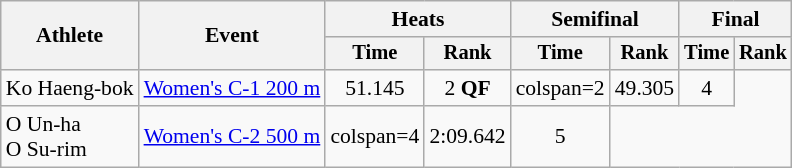<table class=wikitable style=font-size:90%;text-align:center>
<tr>
<th rowspan=2>Athlete</th>
<th rowspan=2>Event</th>
<th colspan=2>Heats</th>
<th colspan=2>Semifinal</th>
<th colspan=2>Final</th>
</tr>
<tr style="font-size:95%">
<th>Time</th>
<th>Rank</th>
<th>Time</th>
<th>Rank</th>
<th>Time</th>
<th>Rank</th>
</tr>
<tr>
<td align=left>Ko Haeng-bok</td>
<td align=left><a href='#'>Women's C-1 200 m</a></td>
<td>51.145</td>
<td>2 <strong>QF</strong></td>
<td>colspan=2 </td>
<td>49.305</td>
<td>4</td>
</tr>
<tr>
<td align=left>O Un-ha<br>O Su-rim</td>
<td align=left><a href='#'>Women's C-2 500 m</a></td>
<td>colspan=4 </td>
<td>2:09.642</td>
<td>5</td>
</tr>
</table>
